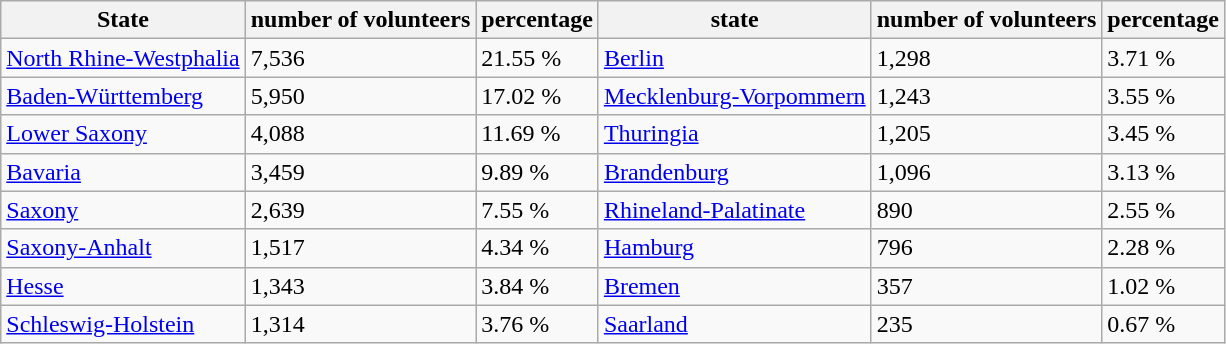<table class="wikitable">
<tr>
<th>State</th>
<th>number of volunteers</th>
<th>percentage</th>
<th>state</th>
<th>number of volunteers</th>
<th>percentage</th>
</tr>
<tr>
<td><a href='#'>North Rhine-Westphalia</a></td>
<td>7,536</td>
<td>21.55 %</td>
<td><a href='#'>Berlin</a></td>
<td>1,298</td>
<td>3.71 %</td>
</tr>
<tr>
<td><a href='#'>Baden-Württemberg</a></td>
<td>5,950</td>
<td>17.02 %</td>
<td><a href='#'>Mecklenburg-Vorpommern</a></td>
<td>1,243</td>
<td>3.55 %</td>
</tr>
<tr>
<td><a href='#'>Lower Saxony</a></td>
<td>4,088</td>
<td>11.69 %</td>
<td><a href='#'>Thuringia</a></td>
<td>1,205</td>
<td>3.45 %</td>
</tr>
<tr>
<td><a href='#'>Bavaria</a></td>
<td>3,459</td>
<td>9.89 %</td>
<td><a href='#'>Brandenburg</a></td>
<td>1,096</td>
<td>3.13 %</td>
</tr>
<tr>
<td><a href='#'>Saxony</a></td>
<td>2,639</td>
<td>7.55 %</td>
<td><a href='#'>Rhineland-Palatinate</a></td>
<td>890</td>
<td>2.55 %</td>
</tr>
<tr>
<td><a href='#'>Saxony-Anhalt</a></td>
<td>1,517</td>
<td>4.34 %</td>
<td><a href='#'>Hamburg</a></td>
<td>796</td>
<td>2.28 %</td>
</tr>
<tr>
<td><a href='#'>Hesse</a></td>
<td>1,343</td>
<td>3.84 %</td>
<td><a href='#'>Bremen</a></td>
<td>357</td>
<td>1.02 %</td>
</tr>
<tr>
<td><a href='#'>Schleswig-Holstein</a></td>
<td>1,314</td>
<td>3.76 %</td>
<td><a href='#'>Saarland</a></td>
<td>235</td>
<td>0.67 %</td>
</tr>
</table>
